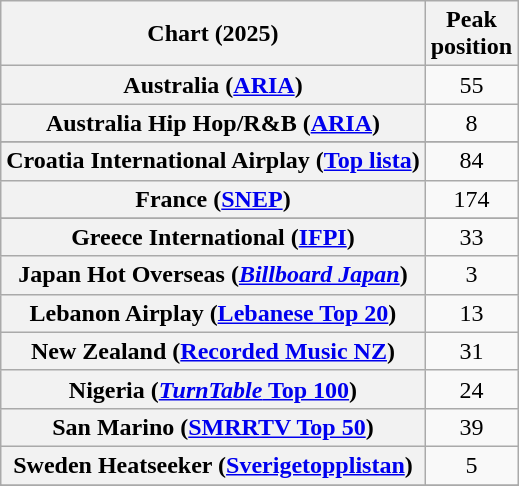<table class="wikitable sortable plainrowheaders" style="text-align:center">
<tr>
<th scope="col">Chart (2025)</th>
<th scope="col">Peak<br>position</th>
</tr>
<tr>
<th scope="row">Australia (<a href='#'>ARIA</a>)</th>
<td>55</td>
</tr>
<tr>
<th scope="row">Australia Hip Hop/R&B (<a href='#'>ARIA</a>)</th>
<td>8</td>
</tr>
<tr>
</tr>
<tr>
<th scope="row">Croatia International Airplay (<a href='#'>Top lista</a>)</th>
<td>84</td>
</tr>
<tr>
<th scope="row">France (<a href='#'>SNEP</a>)</th>
<td>174</td>
</tr>
<tr>
</tr>
<tr>
<th scope="row">Greece International (<a href='#'>IFPI</a>)</th>
<td>33</td>
</tr>
<tr>
<th scope="row">Japan Hot Overseas (<em><a href='#'>Billboard Japan</a></em>)</th>
<td>3</td>
</tr>
<tr>
<th scope="row">Lebanon Airplay (<a href='#'>Lebanese Top 20</a>)</th>
<td>13</td>
</tr>
<tr>
<th scope="row">New Zealand (<a href='#'>Recorded Music NZ</a>)</th>
<td>31</td>
</tr>
<tr>
<th scope="row">Nigeria (<a href='#'><em>TurnTable</em> Top 100</a>)</th>
<td>24</td>
</tr>
<tr>
<th scope="row">San Marino (<a href='#'>SMRRTV Top 50</a>)</th>
<td>39</td>
</tr>
<tr>
<th scope="row">Sweden Heatseeker (<a href='#'>Sverigetopplistan</a>)</th>
<td>5</td>
</tr>
<tr>
</tr>
<tr>
</tr>
<tr>
</tr>
<tr>
</tr>
<tr>
</tr>
<tr>
</tr>
<tr>
</tr>
</table>
